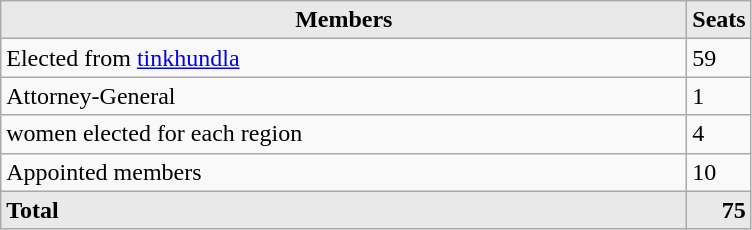<table class="wikitable">
<tr>
<th style="background-color:#E9E9E9" align=left valign=top width=450>Members</th>
<th style="background-color:#E9E9E9">Seats</th>
</tr>
<tr>
<td align=left>Elected from <a href='#'>tinkhundla</a></td>
<td>59</td>
</tr>
<tr>
<td align=left>Attorney-General</td>
<td>1</td>
</tr>
<tr>
<td align=left>women elected for each region</td>
<td>4</td>
</tr>
<tr>
<td align=left>Appointed members</td>
<td>10</td>
</tr>
<tr>
<td align=left style="background-color:#E9E9E9"><strong>Total</strong></td>
<td width="30" align="right" style="background-color:#E9E9E9"><strong>75</strong></td>
</tr>
</table>
